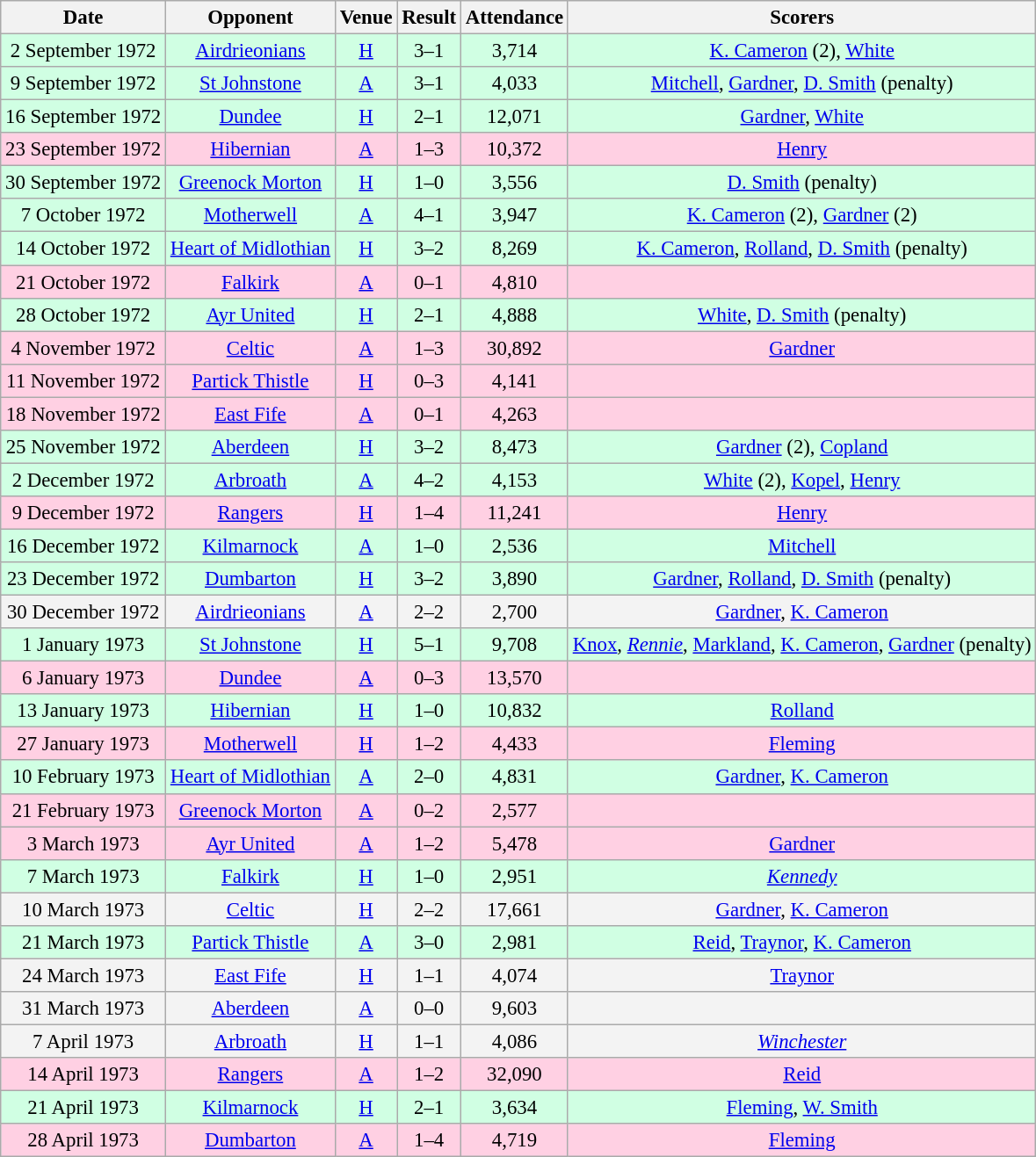<table class="wikitable sortable" style="font-size:95%; text-align:center">
<tr>
<th>Date</th>
<th>Opponent</th>
<th>Venue</th>
<th>Result</th>
<th>Attendance</th>
<th>Scorers</th>
</tr>
<tr bgcolor = "#d0ffe3">
<td>2 September 1972</td>
<td><a href='#'>Airdrieonians</a></td>
<td><a href='#'>H</a></td>
<td>3–1</td>
<td>3,714</td>
<td><a href='#'>K. Cameron</a> (2), <a href='#'>White</a></td>
</tr>
<tr bgcolor = "#d0ffe3">
<td>9 September 1972</td>
<td><a href='#'>St Johnstone</a></td>
<td><a href='#'>A</a></td>
<td>3–1</td>
<td>4,033</td>
<td><a href='#'>Mitchell</a>, <a href='#'>Gardner</a>, <a href='#'>D. Smith</a> (penalty)</td>
</tr>
<tr bgcolor = "#d0ffe3">
<td>16 September 1972</td>
<td><a href='#'>Dundee</a></td>
<td><a href='#'>H</a></td>
<td>2–1</td>
<td>12,071</td>
<td><a href='#'>Gardner</a>, <a href='#'>White</a></td>
</tr>
<tr bgcolor = "#ffd0e3">
<td>23 September 1972</td>
<td><a href='#'>Hibernian</a></td>
<td><a href='#'>A</a></td>
<td>1–3</td>
<td>10,372</td>
<td><a href='#'>Henry</a></td>
</tr>
<tr bgcolor = "#d0ffe3">
<td>30 September 1972</td>
<td><a href='#'>Greenock Morton</a></td>
<td><a href='#'>H</a></td>
<td>1–0</td>
<td>3,556</td>
<td><a href='#'>D. Smith</a> (penalty)</td>
</tr>
<tr bgcolor = "#d0ffe3">
<td>7 October 1972</td>
<td><a href='#'>Motherwell</a></td>
<td><a href='#'>A</a></td>
<td>4–1</td>
<td>3,947</td>
<td><a href='#'>K. Cameron</a> (2), <a href='#'>Gardner</a> (2)</td>
</tr>
<tr bgcolor = "#d0ffe3">
<td>14 October 1972</td>
<td><a href='#'>Heart of Midlothian</a></td>
<td><a href='#'>H</a></td>
<td>3–2</td>
<td>8,269</td>
<td><a href='#'>K. Cameron</a>, <a href='#'>Rolland</a>, <a href='#'>D. Smith</a> (penalty)</td>
</tr>
<tr bgcolor = "#ffd0e3">
<td>21 October 1972</td>
<td><a href='#'>Falkirk</a></td>
<td><a href='#'>A</a></td>
<td>0–1</td>
<td>4,810</td>
<td></td>
</tr>
<tr bgcolor = "#d0ffe3">
<td>28 October 1972</td>
<td><a href='#'>Ayr United</a></td>
<td><a href='#'>H</a></td>
<td>2–1</td>
<td>4,888</td>
<td><a href='#'>White</a>, <a href='#'>D. Smith</a> (penalty)</td>
</tr>
<tr bgcolor = "#ffd0e3">
<td>4 November 1972</td>
<td><a href='#'>Celtic</a></td>
<td><a href='#'>A</a></td>
<td>1–3</td>
<td>30,892</td>
<td><a href='#'>Gardner</a></td>
</tr>
<tr bgcolor = "#ffd0e3">
<td>11 November 1972</td>
<td><a href='#'>Partick Thistle</a></td>
<td><a href='#'>H</a></td>
<td>0–3</td>
<td>4,141</td>
<td></td>
</tr>
<tr bgcolor = "#ffd0e3">
<td>18 November 1972</td>
<td><a href='#'>East Fife</a></td>
<td><a href='#'>A</a></td>
<td>0–1</td>
<td>4,263</td>
<td></td>
</tr>
<tr bgcolor = "#d0ffe3">
<td>25 November 1972</td>
<td><a href='#'>Aberdeen</a></td>
<td><a href='#'>H</a></td>
<td>3–2</td>
<td>8,473</td>
<td><a href='#'>Gardner</a> (2), <a href='#'>Copland</a></td>
</tr>
<tr bgcolor = "#d0ffe3">
<td>2 December 1972</td>
<td><a href='#'>Arbroath</a></td>
<td><a href='#'>A</a></td>
<td>4–2</td>
<td>4,153</td>
<td><a href='#'>White</a> (2), <a href='#'>Kopel</a>, <a href='#'>Henry</a></td>
</tr>
<tr bgcolor = "#ffd0e3">
<td>9 December 1972</td>
<td><a href='#'>Rangers</a></td>
<td><a href='#'>H</a></td>
<td>1–4</td>
<td>11,241</td>
<td><a href='#'>Henry</a></td>
</tr>
<tr bgcolor = "#d0ffe3">
<td>16 December 1972</td>
<td><a href='#'>Kilmarnock</a></td>
<td><a href='#'>A</a></td>
<td>1–0</td>
<td>2,536</td>
<td><a href='#'>Mitchell</a></td>
</tr>
<tr bgcolor = "#d0ffe3">
<td>23 December 1972</td>
<td><a href='#'>Dumbarton</a></td>
<td><a href='#'>H</a></td>
<td>3–2</td>
<td>3,890</td>
<td><a href='#'>Gardner</a>, <a href='#'>Rolland</a>, <a href='#'>D. Smith</a> (penalty)</td>
</tr>
<tr bgcolor = "#f3f3f3">
<td>30 December 1972</td>
<td><a href='#'>Airdrieonians</a></td>
<td><a href='#'>A</a></td>
<td>2–2</td>
<td>2,700</td>
<td><a href='#'>Gardner</a>, <a href='#'>K. Cameron</a></td>
</tr>
<tr bgcolor = "#d0ffe3">
<td>1 January 1973</td>
<td><a href='#'>St Johnstone</a></td>
<td><a href='#'>H</a></td>
<td>5–1</td>
<td>9,708</td>
<td><a href='#'>Knox</a>,  <em><a href='#'>Rennie</a></em>, <a href='#'>Markland</a>, <a href='#'>K. Cameron</a>, <a href='#'>Gardner</a> (penalty)</td>
</tr>
<tr bgcolor = "#ffd0e3">
<td>6 January 1973</td>
<td><a href='#'>Dundee</a></td>
<td><a href='#'>A</a></td>
<td>0–3</td>
<td>13,570</td>
<td></td>
</tr>
<tr bgcolor = "#d0ffe3">
<td>13 January 1973</td>
<td><a href='#'>Hibernian</a></td>
<td><a href='#'>H</a></td>
<td>1–0</td>
<td>10,832</td>
<td><a href='#'>Rolland</a></td>
</tr>
<tr bgcolor = "#ffd0e3">
<td>27 January 1973</td>
<td><a href='#'>Motherwell</a></td>
<td><a href='#'>H</a></td>
<td>1–2</td>
<td>4,433</td>
<td><a href='#'>Fleming</a></td>
</tr>
<tr bgcolor = "#d0ffe3">
<td>10 February 1973</td>
<td><a href='#'>Heart of Midlothian</a></td>
<td><a href='#'>A</a></td>
<td>2–0</td>
<td>4,831</td>
<td><a href='#'>Gardner</a>, <a href='#'>K. Cameron</a></td>
</tr>
<tr bgcolor = "#ffd0e3">
<td>21 February 1973</td>
<td><a href='#'>Greenock Morton</a></td>
<td><a href='#'>A</a></td>
<td>0–2</td>
<td>2,577</td>
<td></td>
</tr>
<tr bgcolor = "#ffd0e3">
<td>3 March 1973</td>
<td><a href='#'>Ayr United</a></td>
<td><a href='#'>A</a></td>
<td>1–2</td>
<td>5,478</td>
<td><a href='#'>Gardner</a></td>
</tr>
<tr bgcolor = "#d0ffe3">
<td>7 March 1973</td>
<td><a href='#'>Falkirk</a></td>
<td><a href='#'>H</a></td>
<td>1–0</td>
<td>2,951</td>
<td><em><a href='#'>Kennedy</a></em></td>
</tr>
<tr bgcolor = "#f3f3f3">
<td>10 March 1973</td>
<td><a href='#'>Celtic</a></td>
<td><a href='#'>H</a></td>
<td>2–2</td>
<td>17,661</td>
<td><a href='#'>Gardner</a>, <a href='#'>K. Cameron</a></td>
</tr>
<tr bgcolor = "#d0ffe3">
<td>21 March 1973</td>
<td><a href='#'>Partick Thistle</a></td>
<td><a href='#'>A</a></td>
<td>3–0</td>
<td>2,981</td>
<td><a href='#'>Reid</a>, <a href='#'>Traynor</a>, <a href='#'>K. Cameron</a></td>
</tr>
<tr bgcolor = "#f3f3f3">
<td>24 March 1973</td>
<td><a href='#'>East Fife</a></td>
<td><a href='#'>H</a></td>
<td>1–1</td>
<td>4,074</td>
<td><a href='#'>Traynor</a></td>
</tr>
<tr bgcolor = "#f3f3f3">
<td>31 March 1973</td>
<td><a href='#'>Aberdeen</a></td>
<td><a href='#'>A</a></td>
<td>0–0</td>
<td>9,603</td>
<td></td>
</tr>
<tr bgcolor = "#f3f3f3">
<td>7 April 1973</td>
<td><a href='#'>Arbroath</a></td>
<td><a href='#'>H</a></td>
<td>1–1</td>
<td>4,086</td>
<td><em><a href='#'>Winchester</a></em></td>
</tr>
<tr bgcolor = "#ffd0e3">
<td>14 April 1973</td>
<td><a href='#'>Rangers</a></td>
<td><a href='#'>A</a></td>
<td>1–2</td>
<td>32,090</td>
<td><a href='#'>Reid</a></td>
</tr>
<tr bgcolor = "#d0ffe3">
<td>21 April 1973</td>
<td><a href='#'>Kilmarnock</a></td>
<td><a href='#'>H</a></td>
<td>2–1</td>
<td>3,634</td>
<td><a href='#'>Fleming</a>, <a href='#'>W. Smith</a></td>
</tr>
<tr bgcolor = "#ffd0e3">
<td>28 April 1973</td>
<td><a href='#'>Dumbarton</a></td>
<td><a href='#'>A</a></td>
<td>1–4</td>
<td>4,719</td>
<td><a href='#'>Fleming</a></td>
</tr>
</table>
